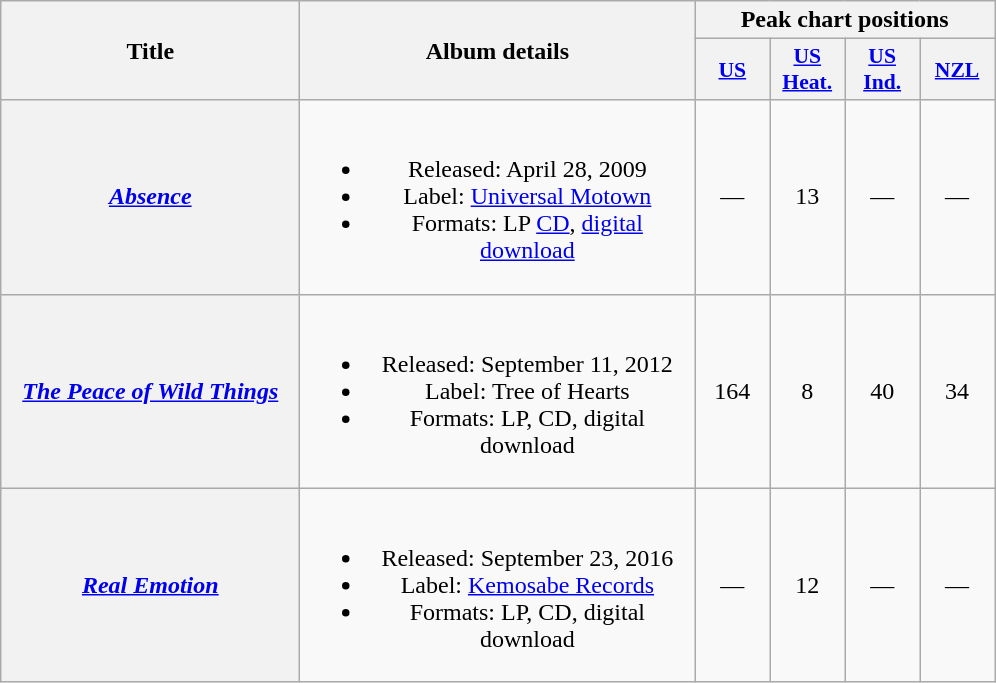<table class="wikitable plainrowheaders" style="text-align:center;">
<tr>
<th scope="col" rowspan="2" style="width:12em;">Title</th>
<th scope="col" rowspan="2" style="width:16em;">Album details</th>
<th scope="col" colspan="4">Peak chart positions</th>
</tr>
<tr>
<th scope="col" style="width:3em; font-size:90%;"><a href='#'>US</a><br></th>
<th scope="col" style="width:3em; font-size:90%;"><a href='#'>US<br>Heat.</a><br></th>
<th scope="col" style="width:3em; font-size:90%;"><a href='#'>US<br>Ind.</a><br></th>
<th scope="col" style="width:3em; font-size:90%;"><a href='#'>NZL</a><br></th>
</tr>
<tr>
<th scope="row"><em><a href='#'>Absence</a></em></th>
<td><br><ul><li>Released: April 28, 2009</li><li>Label: <a href='#'>Universal Motown</a></li><li>Formats: LP <a href='#'>CD</a>, <a href='#'>digital download</a></li></ul></td>
<td>—</td>
<td>13</td>
<td>—</td>
<td>—</td>
</tr>
<tr>
<th scope="row"><em><a href='#'>The Peace of Wild Things</a></em></th>
<td><br><ul><li>Released: September 11, 2012</li><li>Label: Tree of Hearts</li><li>Formats: LP, CD, digital download</li></ul></td>
<td>164</td>
<td>8</td>
<td>40</td>
<td>34</td>
</tr>
<tr>
<th scope="row"><em><a href='#'>Real Emotion</a></em></th>
<td><br><ul><li>Released: September 23, 2016</li><li>Label: <a href='#'>Kemosabe Records</a></li><li>Formats: LP, CD, digital download</li></ul></td>
<td>—</td>
<td>12</td>
<td>—</td>
<td>—</td>
</tr>
</table>
